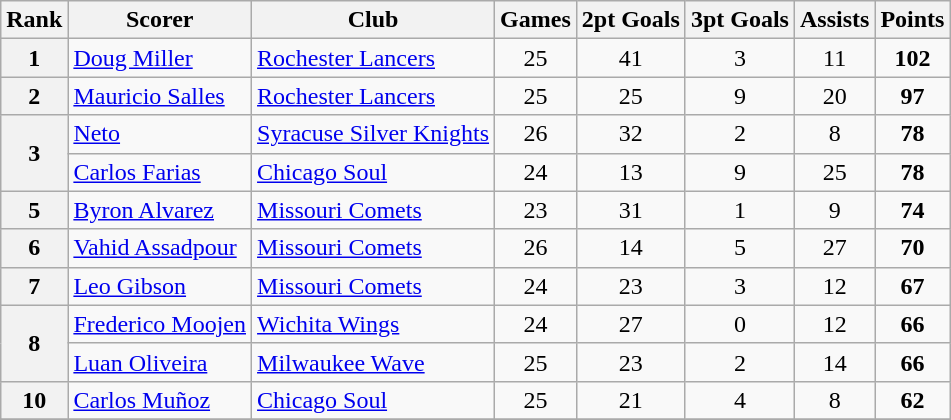<table class="wikitable">
<tr>
<th>Rank</th>
<th>Scorer</th>
<th>Club</th>
<th>Games</th>
<th>2pt Goals</th>
<th>3pt Goals</th>
<th>Assists</th>
<th>Points</th>
</tr>
<tr>
<th>1</th>
<td> <a href='#'>Doug Miller</a></td>
<td><a href='#'>Rochester Lancers</a></td>
<td style="text-align:center;">25</td>
<td style="text-align:center;">41</td>
<td style="text-align:center;">3</td>
<td style="text-align:center;">11</td>
<td style="text-align:center;"><strong>102</strong></td>
</tr>
<tr>
<th>2</th>
<td> <a href='#'>Mauricio Salles</a></td>
<td><a href='#'>Rochester Lancers</a></td>
<td style="text-align:center;">25</td>
<td style="text-align:center;">25</td>
<td style="text-align:center;">9</td>
<td style="text-align:center;">20</td>
<td style="text-align:center;"><strong>97</strong></td>
</tr>
<tr>
<th rowspan="2">3</th>
<td> <a href='#'>Neto</a></td>
<td><a href='#'>Syracuse Silver Knights</a></td>
<td style="text-align:center;">26</td>
<td style="text-align:center;">32</td>
<td style="text-align:center;">2</td>
<td style="text-align:center;">8</td>
<td style="text-align:center;"><strong>78</strong></td>
</tr>
<tr>
<td> <a href='#'>Carlos Farias</a></td>
<td><a href='#'>Chicago Soul</a></td>
<td style="text-align:center;">24</td>
<td style="text-align:center;">13</td>
<td style="text-align:center;">9</td>
<td style="text-align:center;">25</td>
<td style="text-align:center;"><strong>78</strong></td>
</tr>
<tr>
<th>5</th>
<td> <a href='#'>Byron Alvarez</a></td>
<td><a href='#'>Missouri Comets</a></td>
<td style="text-align:center;">23</td>
<td style="text-align:center;">31</td>
<td style="text-align:center;">1</td>
<td style="text-align:center;">9</td>
<td style="text-align:center;"><strong>74</strong></td>
</tr>
<tr>
<th>6</th>
<td> <a href='#'>Vahid Assadpour</a></td>
<td><a href='#'>Missouri Comets</a></td>
<td style="text-align:center;">26</td>
<td style="text-align:center;">14</td>
<td style="text-align:center;">5</td>
<td style="text-align:center;">27</td>
<td style="text-align:center;"><strong>70</strong></td>
</tr>
<tr>
<th>7</th>
<td> <a href='#'>Leo Gibson</a></td>
<td><a href='#'>Missouri Comets</a></td>
<td style="text-align:center;">24</td>
<td style="text-align:center;">23</td>
<td style="text-align:center;">3</td>
<td style="text-align:center;">12</td>
<td style="text-align:center;"><strong>67</strong></td>
</tr>
<tr>
<th rowspan="2">8</th>
<td> <a href='#'>Frederico Moojen</a></td>
<td><a href='#'>Wichita Wings</a></td>
<td style="text-align:center;">24</td>
<td style="text-align:center;">27</td>
<td style="text-align:center;">0</td>
<td style="text-align:center;">12</td>
<td style="text-align:center;"><strong>66</strong></td>
</tr>
<tr>
<td> <a href='#'>Luan Oliveira</a></td>
<td><a href='#'>Milwaukee Wave</a></td>
<td style="text-align:center;">25</td>
<td style="text-align:center;">23</td>
<td style="text-align:center;">2</td>
<td style="text-align:center;">14</td>
<td style="text-align:center;"><strong>66</strong></td>
</tr>
<tr>
<th>10</th>
<td> <a href='#'>Carlos Muñoz</a></td>
<td><a href='#'>Chicago Soul</a></td>
<td style="text-align:center;">25</td>
<td style="text-align:center;">21</td>
<td style="text-align:center;">4</td>
<td style="text-align:center;">8</td>
<td style="text-align:center;"><strong>62</strong></td>
</tr>
<tr>
</tr>
</table>
